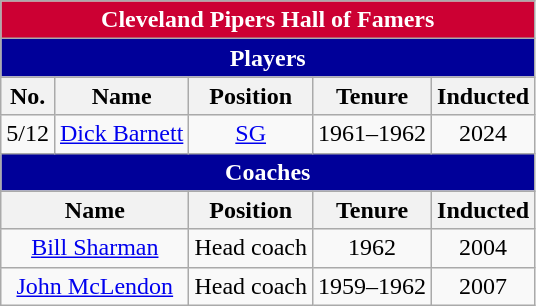<table class="wikitable" style="text-align:center">
<tr>
<th colspan="5" style="background:#CC0033; color:white;">Cleveland Pipers Hall of Famers</th>
</tr>
<tr>
<th colspan="5" style="text-align:center; background:#000099; color:#FFFFFF;">Players</th>
</tr>
<tr>
<th>No.</th>
<th>Name</th>
<th>Position</th>
<th>Tenure</th>
<th>Inducted</th>
</tr>
<tr>
<td>5/12</td>
<td><a href='#'>Dick Barnett</a></td>
<td><a href='#'>SG</a></td>
<td>1961–1962</td>
<td>2024</td>
</tr>
<tr>
<th colspan="5" style="text-align:center; background:#000099; color:#FFFFFF;">Coaches</th>
</tr>
<tr>
<th colspan=2>Name</th>
<th>Position</th>
<th>Tenure</th>
<th>Inducted</th>
</tr>
<tr>
<td colspan=2><a href='#'>Bill Sharman</a></td>
<td>Head coach</td>
<td>1962</td>
<td>2004</td>
</tr>
<tr>
<td colspan=2><a href='#'>John McLendon</a></td>
<td>Head coach</td>
<td>1959–1962</td>
<td>2007</td>
</tr>
</table>
